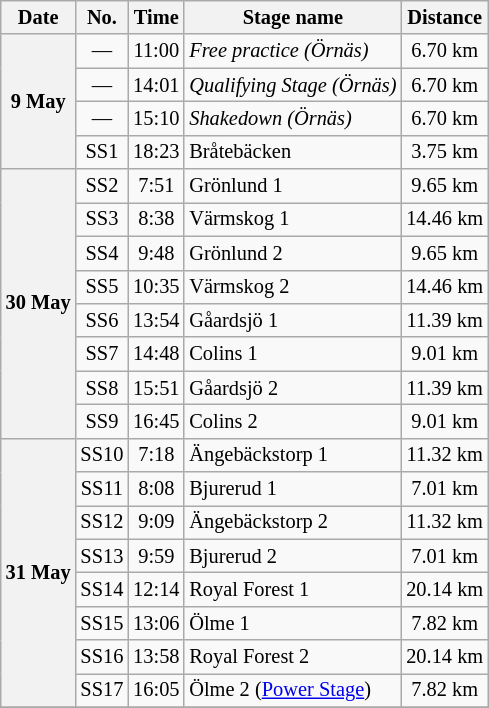<table class="wikitable" style="font-size: 85%;">
<tr>
<th>Date</th>
<th>No.</th>
<th>Time</th>
<th>Stage name</th>
<th>Distance</th>
</tr>
<tr>
<th rowspan="4">9 May</th>
<td align="center">—</td>
<td align="center">11:00</td>
<td><em>Free practice (Örnäs)</em></td>
<td align="center">6.70 km</td>
</tr>
<tr>
<td align="center">—</td>
<td align="center">14:01</td>
<td><em>Qualifying Stage (Örnäs)</em></td>
<td align="center">6.70 km</td>
</tr>
<tr>
<td align="center">—</td>
<td align="center">15:10</td>
<td><em>Shakedown (Örnäs)</em></td>
<td align="center">6.70 km</td>
</tr>
<tr>
<td align="center">SS1</td>
<td align="center">18:23</td>
<td>Bråtebäcken</td>
<td align="center">3.75 km</td>
</tr>
<tr>
<th rowspan="8">30 May</th>
<td align="center">SS2</td>
<td align="center">7:51</td>
<td>Grönlund 1</td>
<td align="center">9.65 km</td>
</tr>
<tr>
<td align="center">SS3</td>
<td align="center">8:38</td>
<td>Värmskog 1</td>
<td align="center">14.46 km</td>
</tr>
<tr>
<td align="center">SS4</td>
<td align="center">9:48</td>
<td>Grönlund 2</td>
<td align="center">9.65 km</td>
</tr>
<tr>
<td align="center">SS5</td>
<td align="center">10:35</td>
<td>Värmskog 2</td>
<td align="center">14.46 km</td>
</tr>
<tr>
<td align="center">SS6</td>
<td align="center">13:54</td>
<td>Gåardsjö 1</td>
<td align="center">11.39 km</td>
</tr>
<tr>
<td align="center">SS7</td>
<td align="center">14:48</td>
<td>Colins 1</td>
<td align="center">9.01 km</td>
</tr>
<tr>
<td align="center">SS8</td>
<td align="center">15:51</td>
<td>Gåardsjö 2</td>
<td align="center">11.39 km</td>
</tr>
<tr>
<td align="center">SS9</td>
<td align="center">16:45</td>
<td>Colins 2</td>
<td align="center">9.01 km</td>
</tr>
<tr>
<th rowspan="8">31 May</th>
<td align="center">SS10</td>
<td align="center">7:18</td>
<td>Ängebäckstorp 1</td>
<td align="center">11.32 km</td>
</tr>
<tr>
<td align="center">SS11</td>
<td align="center">8:08</td>
<td>Bjurerud 1</td>
<td align="center">7.01 km</td>
</tr>
<tr>
<td align="center">SS12</td>
<td align="center">9:09</td>
<td>Ängebäckstorp 2</td>
<td align="center">11.32 km</td>
</tr>
<tr>
<td align="center">SS13</td>
<td align="center">9:59</td>
<td>Bjurerud 2</td>
<td align="center">7.01 km</td>
</tr>
<tr>
<td align="center">SS14</td>
<td align="center">12:14</td>
<td>Royal Forest 1</td>
<td align="center">20.14 km</td>
</tr>
<tr>
<td align="center">SS15</td>
<td align="center">13:06</td>
<td>Ölme 1</td>
<td align="center">7.82 km</td>
</tr>
<tr>
<td align="center">SS16</td>
<td align="center">13:58</td>
<td>Royal Forest 2</td>
<td align="center">20.14 km</td>
</tr>
<tr>
<td align="center">SS17</td>
<td align="center">16:05</td>
<td>Ölme 2 (<a href='#'>Power Stage</a>)</td>
<td align="center">7.82 km</td>
</tr>
<tr>
</tr>
</table>
